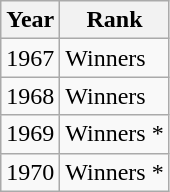<table class="wikitable">
<tr>
<th>Year</th>
<th>Rank</th>
</tr>
<tr>
<td>1967</td>
<td>Winners</td>
</tr>
<tr>
<td>1968</td>
<td>Winners</td>
</tr>
<tr>
<td>1969</td>
<td>Winners *</td>
</tr>
<tr>
<td>1970</td>
<td>Winners *</td>
</tr>
</table>
